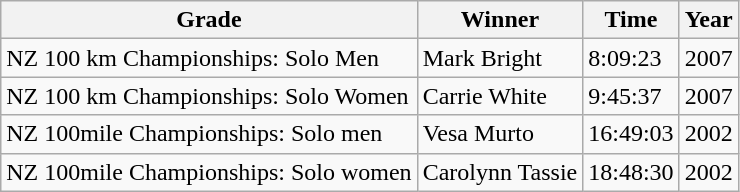<table class="wikitable">
<tr>
<th>Grade</th>
<th>Winner</th>
<th>Time</th>
<th>Year</th>
</tr>
<tr>
<td>NZ 100 km Championships: Solo Men</td>
<td>Mark Bright</td>
<td>8:09:23</td>
<td>2007</td>
</tr>
<tr>
<td>NZ 100 km Championships: Solo Women</td>
<td>Carrie White</td>
<td>9:45:37</td>
<td>2007</td>
</tr>
<tr>
<td>NZ 100mile Championships: Solo men</td>
<td>Vesa Murto</td>
<td>16:49:03</td>
<td>2002</td>
</tr>
<tr>
<td>NZ 100mile Championships: Solo women</td>
<td>Carolynn Tassie</td>
<td>18:48:30</td>
<td>2002</td>
</tr>
</table>
